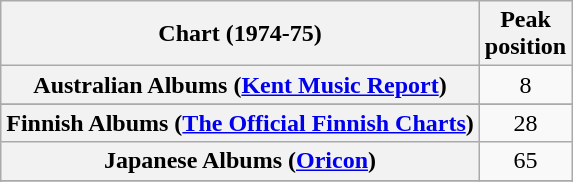<table class="wikitable sortable plainrowheaders" style="text-align:center">
<tr>
<th scope="col">Chart (1974-75)</th>
<th scope="col">Peak<br> position</th>
</tr>
<tr>
<th scope="row">Australian Albums (<a href='#'>Kent Music Report</a>)</th>
<td align="center">8</td>
</tr>
<tr>
</tr>
<tr>
<th scope="row">Finnish Albums (<a href='#'>The Official Finnish Charts</a>)</th>
<td align="center">28</td>
</tr>
<tr>
<th scope="row">Japanese Albums (<a href='#'>Oricon</a>)</th>
<td align="center">65</td>
</tr>
<tr>
</tr>
<tr>
</tr>
<tr>
</tr>
<tr>
</tr>
</table>
